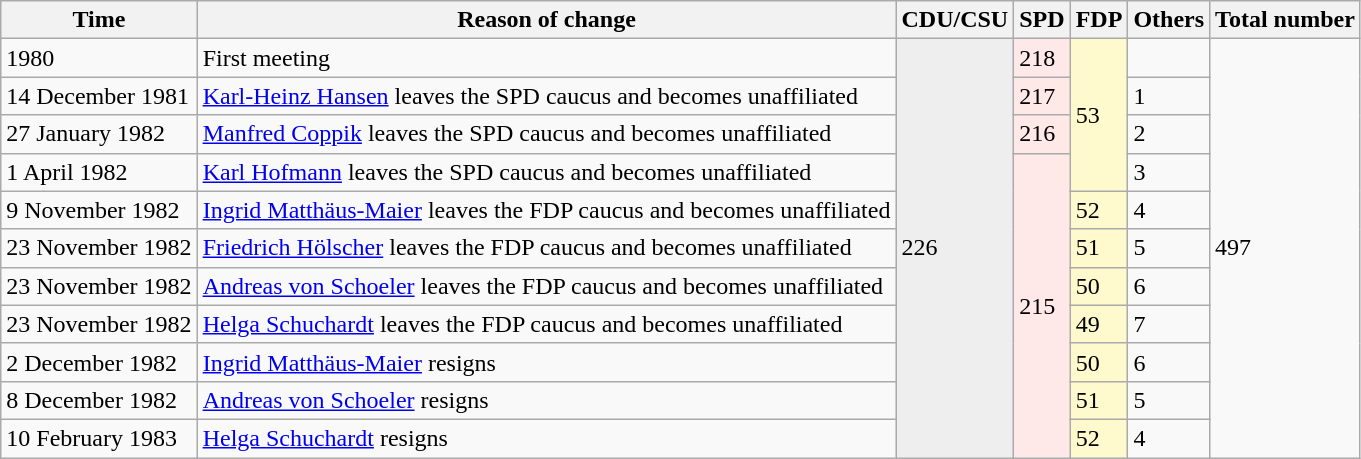<table class="wikitable">
<tr>
<th>Time</th>
<th>Reason of change</th>
<th>CDU/CSU</th>
<th>SPD</th>
<th>FDP</th>
<th>Others</th>
<th>Total number</th>
</tr>
<tr>
<td>1980</td>
<td>First meeting</td>
<td rowspan="11" style="background:#EEEEEE;">226</td>
<td rowspan="1" style="background:#FFE8E8;">218</td>
<td rowspan="4" style="background:#FFFACD;">53</td>
<td rowspan="1"></td>
<td rowspan="11">497</td>
</tr>
<tr>
<td>14 December 1981</td>
<td><a href='#'>Karl-Heinz Hansen</a> leaves the SPD caucus and becomes unaffiliated</td>
<td rowspan="1" style="background:#FFE8E8;">217</td>
<td rowspan="1">1</td>
</tr>
<tr>
<td>27 January 1982</td>
<td><a href='#'>Manfred Coppik</a> leaves the SPD caucus and becomes unaffiliated</td>
<td rowspan="1" style="background:#FFE8E8;">216</td>
<td rowspan="1">2</td>
</tr>
<tr>
<td>1 April 1982</td>
<td><a href='#'>Karl Hofmann</a> leaves the SPD caucus and becomes unaffiliated</td>
<td rowspan="8" style="background:#FFE8E8;">215</td>
<td rowspan="1">3</td>
</tr>
<tr>
<td>9 November 1982</td>
<td><a href='#'>Ingrid Matthäus-Maier</a> leaves the FDP caucus and becomes unaffiliated</td>
<td rowspan="1" style="background:#FFFACD;">52</td>
<td rowspan="1">4</td>
</tr>
<tr>
<td>23 November 1982</td>
<td><a href='#'>Friedrich Hölscher</a> leaves the FDP caucus and becomes unaffiliated</td>
<td rowspan="1" style="background:#FFFACD;">51</td>
<td rowspan="1">5</td>
</tr>
<tr>
<td>23 November 1982</td>
<td><a href='#'>Andreas von Schoeler</a> leaves the FDP caucus and becomes unaffiliated</td>
<td rowspan="1" style="background:#FFFACD;">50</td>
<td rowspan="1">6</td>
</tr>
<tr>
<td>23 November 1982</td>
<td><a href='#'>Helga Schuchardt</a> leaves the FDP caucus and becomes unaffiliated</td>
<td rowspan="1" style="background:#FFFACD;">49</td>
<td rowspan="1">7</td>
</tr>
<tr>
<td>2 December 1982</td>
<td><a href='#'>Ingrid Matthäus-Maier</a> resigns</td>
<td rowspan="1" style="background:#FFFACD;">50</td>
<td rowspan="1">6</td>
</tr>
<tr>
<td>8 December 1982</td>
<td><a href='#'>Andreas von Schoeler</a> resigns</td>
<td rowspan="1" style="background:#FFFACD;">51</td>
<td rowspan="1">5</td>
</tr>
<tr>
<td>10 February 1983</td>
<td><a href='#'>Helga Schuchardt</a> resigns</td>
<td rowspan="1" style="background:#FFFACD;">52</td>
<td rowspan="1">4</td>
</tr>
</table>
